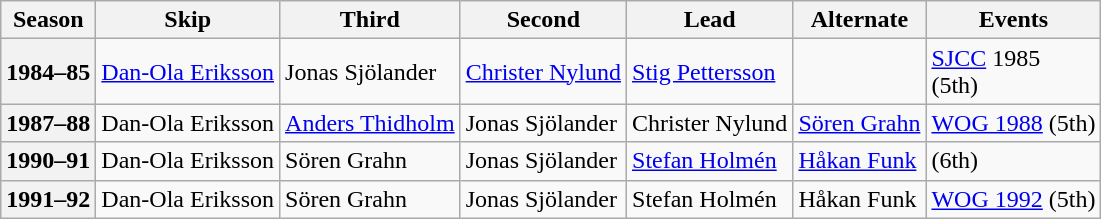<table class="wikitable">
<tr>
<th scope="col">Season</th>
<th scope="col">Skip</th>
<th scope="col">Third</th>
<th scope="col">Second</th>
<th scope="col">Lead</th>
<th scope="col">Alternate</th>
<th scope="col">Events</th>
</tr>
<tr>
<th scope="row">1984–85</th>
<td><a href='#'>Dan-Ola Eriksson</a></td>
<td>Jonas Sjölander</td>
<td><a href='#'>Christer Nylund</a></td>
<td><a href='#'>Stig Pettersson</a></td>
<td></td>
<td><a href='#'>SJCC</a> 1985 <br> (5th)</td>
</tr>
<tr>
<th scope="row">1987–88</th>
<td>Dan-Ola Eriksson</td>
<td><a href='#'>Anders Thidholm</a></td>
<td>Jonas Sjölander</td>
<td>Christer Nylund</td>
<td><a href='#'>Sören Grahn</a></td>
<td><a href='#'>WOG 1988</a> (5th)</td>
</tr>
<tr>
<th scope="row">1990–91</th>
<td>Dan-Ola Eriksson</td>
<td>Sören Grahn</td>
<td>Jonas Sjölander</td>
<td><a href='#'>Stefan Holmén</a></td>
<td><a href='#'>Håkan Funk</a></td>
<td> (6th)</td>
</tr>
<tr>
<th scope="row">1991–92</th>
<td>Dan-Ola Eriksson</td>
<td>Sören Grahn</td>
<td>Jonas Sjölander</td>
<td>Stefan Holmén</td>
<td>Håkan Funk</td>
<td><a href='#'>WOG 1992</a> (5th)</td>
</tr>
</table>
